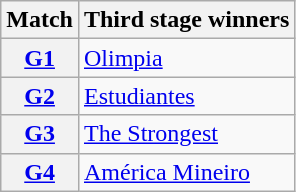<table class="wikitable">
<tr>
<th>Match</th>
<th>Third stage winners</th>
</tr>
<tr>
<th><a href='#'>G1</a></th>
<td> <a href='#'>Olimpia</a></td>
</tr>
<tr>
<th><a href='#'>G2</a></th>
<td> <a href='#'>Estudiantes</a></td>
</tr>
<tr>
<th><a href='#'>G3</a></th>
<td> <a href='#'>The Strongest</a></td>
</tr>
<tr>
<th><a href='#'>G4</a></th>
<td> <a href='#'>América Mineiro</a></td>
</tr>
</table>
